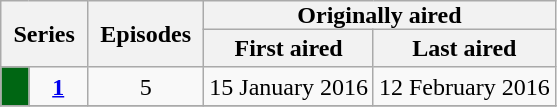<table class="wikitable" style="text-align:center">
<tr>
<th style="padding:0 8px;" colspan="2" rowspan=2>Series</th>
<th style="padding:0 8px;" rowspan=2>Episodes</th>
<th style="padding:0 40px;" colspan=2>Originally aired</th>
</tr>
<tr>
<th>First aired</th>
<th>Last aired</th>
</tr>
<tr>
<td style="background:#006613; height:10px;"></td>
<td><strong><a href='#'>1</a></strong></td>
<td>5</td>
<td>15 January 2016</td>
<td>12 February 2016</td>
</tr>
<tr>
</tr>
</table>
